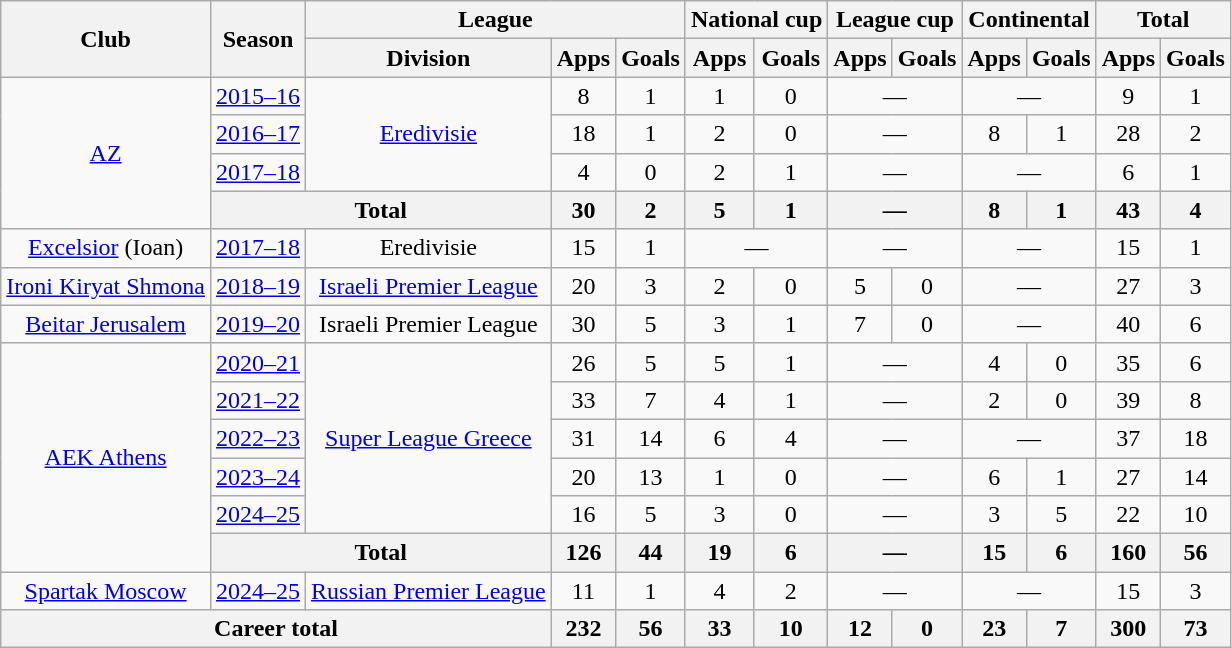<table class="wikitable" style="text-align: center">
<tr>
<th rowspan=2>Club</th>
<th rowspan=2>Season</th>
<th colspan=3>League</th>
<th colspan=2>National cup</th>
<th colspan=2>League cup</th>
<th colspan=2>Continental</th>
<th colspan=2>Total</th>
</tr>
<tr>
<th>Division</th>
<th>Apps</th>
<th>Goals</th>
<th>Apps</th>
<th>Goals</th>
<th>Apps</th>
<th>Goals</th>
<th>Apps</th>
<th>Goals</th>
<th>Apps</th>
<th>Goals</th>
</tr>
<tr>
<td rowspan=4><a href='#'>AZ</a></td>
<td><a href='#'>2015–16</a></td>
<td rowspan=3><a href='#'>Eredivisie</a></td>
<td>8</td>
<td>1</td>
<td>1</td>
<td>0</td>
<td colspan="2">—</td>
<td colspan="2">—</td>
<td>9</td>
<td>1</td>
</tr>
<tr>
<td><a href='#'>2016–17</a></td>
<td>18</td>
<td>1</td>
<td>2</td>
<td>0</td>
<td colspan="2">—</td>
<td>8</td>
<td>1</td>
<td>28</td>
<td>2</td>
</tr>
<tr>
<td><a href='#'>2017–18</a></td>
<td>4</td>
<td>0</td>
<td>2</td>
<td>1</td>
<td colspan="2">—</td>
<td colspan="2">—</td>
<td>6</td>
<td>1</td>
</tr>
<tr>
<th colspan=2>Total</th>
<th>30</th>
<th>2</th>
<th>5</th>
<th>1</th>
<th colspan="2">—</th>
<th>8</th>
<th>1</th>
<th>43</th>
<th>4</th>
</tr>
<tr>
<td><a href='#'>Excelsior</a> (Ioan)</td>
<td><a href='#'>2017–18</a></td>
<td>Eredivisie</td>
<td>15</td>
<td>1</td>
<td colspan="2">—</td>
<td colspan="2">—</td>
<td colspan="2">—</td>
<td>15</td>
<td>1</td>
</tr>
<tr>
<td><a href='#'>Ironi Kiryat Shmona</a></td>
<td><a href='#'>2018–19</a></td>
<td><a href='#'>Israeli Premier League</a></td>
<td>20</td>
<td>3</td>
<td>2</td>
<td>0</td>
<td>5</td>
<td>0</td>
<td colspan="2">—</td>
<td>27</td>
<td>3</td>
</tr>
<tr>
<td><a href='#'>Beitar Jerusalem</a></td>
<td><a href='#'>2019–20</a></td>
<td>Israeli Premier League</td>
<td>30</td>
<td>5</td>
<td>3</td>
<td>1</td>
<td>7</td>
<td>0</td>
<td colspan="2">—</td>
<td>40</td>
<td>6</td>
</tr>
<tr>
<td rowspan="6"><a href='#'>AEK Athens</a></td>
<td><a href='#'>2020–21</a></td>
<td rowspan="5"><a href='#'>Super League Greece</a></td>
<td>26</td>
<td>5</td>
<td>5</td>
<td>1</td>
<td colspan="2">—</td>
<td>4</td>
<td>0</td>
<td>35</td>
<td>6</td>
</tr>
<tr>
<td><a href='#'>2021–22</a></td>
<td>33</td>
<td>7</td>
<td>4</td>
<td>1</td>
<td colspan="2">—</td>
<td>2</td>
<td>0</td>
<td>39</td>
<td>8</td>
</tr>
<tr>
<td><a href='#'>2022–23</a></td>
<td>31</td>
<td>14</td>
<td>6</td>
<td>4</td>
<td colspan="2">—</td>
<td colspan="2">—</td>
<td>37</td>
<td>18</td>
</tr>
<tr>
<td><a href='#'>2023–24</a></td>
<td>20</td>
<td>13</td>
<td>1</td>
<td>0</td>
<td colspan="2">—</td>
<td>6</td>
<td>1</td>
<td>27</td>
<td>14</td>
</tr>
<tr>
<td><a href='#'>2024–25</a></td>
<td>16</td>
<td>5</td>
<td>3</td>
<td>0</td>
<td colspan="2">—</td>
<td>3</td>
<td>5</td>
<td>22</td>
<td>10</td>
</tr>
<tr>
<th colspan=2>Total</th>
<th>126</th>
<th>44</th>
<th>19</th>
<th>6</th>
<th colspan="2">—</th>
<th>15</th>
<th>6</th>
<th>160</th>
<th>56</th>
</tr>
<tr>
<td><a href='#'>Spartak Moscow</a></td>
<td><a href='#'>2024–25</a></td>
<td><a href='#'>Russian Premier League</a></td>
<td>11</td>
<td>1</td>
<td>4</td>
<td>2</td>
<td colspan="2">—</td>
<td colspan="2">—</td>
<td>15</td>
<td>3</td>
</tr>
<tr>
<th colspan="3">Career total</th>
<th>232</th>
<th>56</th>
<th>33</th>
<th>10</th>
<th>12</th>
<th>0</th>
<th>23</th>
<th>7</th>
<th>300</th>
<th>73</th>
</tr>
</table>
